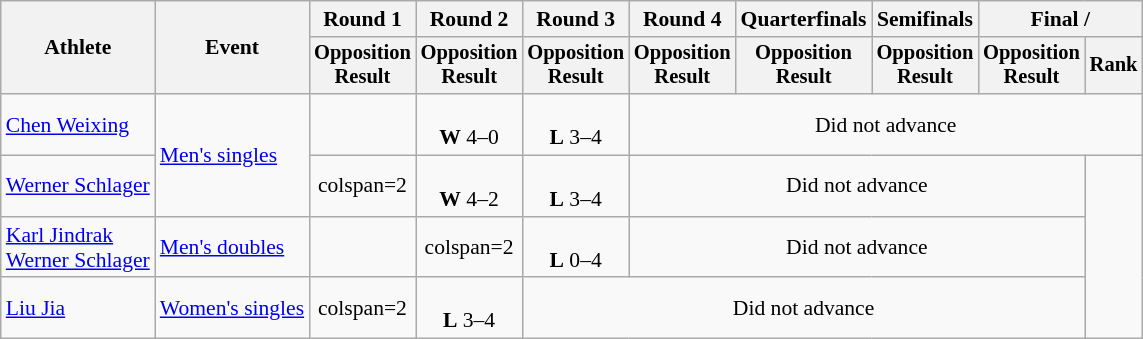<table class="wikitable" style="font-size:90%">
<tr>
<th rowspan="2">Athlete</th>
<th rowspan="2">Event</th>
<th>Round 1</th>
<th>Round 2</th>
<th>Round 3</th>
<th>Round 4</th>
<th>Quarterfinals</th>
<th>Semifinals</th>
<th colspan=2>Final / </th>
</tr>
<tr style="font-size:95%">
<th>Opposition<br>Result</th>
<th>Opposition<br>Result</th>
<th>Opposition<br>Result</th>
<th>Opposition<br>Result</th>
<th>Opposition<br>Result</th>
<th>Opposition<br>Result</th>
<th>Opposition<br>Result</th>
<th>Rank</th>
</tr>
<tr align=center>
<td align=left><a href='#'>Chen Weixing</a></td>
<td align=left rowspan=2><a href='#'>Men's singles</a></td>
<td></td>
<td><br><strong>W</strong> 4–0</td>
<td><br><strong>L</strong> 3–4</td>
<td colspan=5>Did not advance</td>
</tr>
<tr align=center>
<td align=left><a href='#'>Werner Schlager</a></td>
<td>colspan=2 </td>
<td><br><strong>W</strong> 4–2</td>
<td><br><strong>L</strong> 3–4</td>
<td colspan=4>Did not advance</td>
</tr>
<tr align=center>
<td align=left><a href='#'>Karl Jindrak</a><br><a href='#'>Werner Schlager</a></td>
<td align=left><a href='#'>Men's doubles</a></td>
<td></td>
<td>colspan=2 </td>
<td><br><strong>L</strong> 0–4</td>
<td colspan=4>Did not advance</td>
</tr>
<tr align=center>
<td align=left><a href='#'>Liu Jia</a></td>
<td align=left><a href='#'>Women's singles</a></td>
<td>colspan=2 </td>
<td><br><strong>L</strong> 3–4</td>
<td colspan=5>Did not advance</td>
</tr>
</table>
